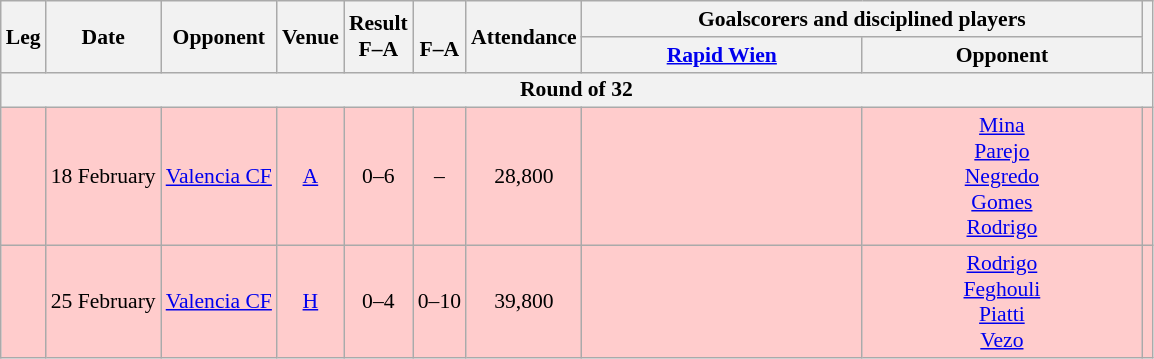<table class="wikitable" style="text-align:center; font-size:90%">
<tr>
<th rowspan="2">Leg</th>
<th rowspan="2">Date</th>
<th rowspan="2">Opponent</th>
<th rowspan="2">Venue</th>
<th rowspan="2">Result<br>F–A</th>
<th rowspan="2"><br>F–A</th>
<th rowspan="2">Attendance</th>
<th colspan="2">Goalscorers and disciplined players</th>
<th rowspan="2"></th>
</tr>
<tr>
<th style="width:180px"><a href='#'>Rapid Wien</a></th>
<th style="width:180px">Opponent</th>
</tr>
<tr>
<th colspan="10">Round of 32</th>
</tr>
<tr style="background:#fcc">
<td></td>
<td>18 February</td>
<td><a href='#'>Valencia CF</a> </td>
<td><a href='#'>A</a></td>
<td>0–6</td>
<td>–</td>
<td>28,800</td>
<td></td>
<td><a href='#'>Mina</a>  <br> <a href='#'>Parejo</a>  <br> <a href='#'>Negredo</a>  <br> <a href='#'>Gomes</a>  <br> <a href='#'>Rodrigo</a> </td>
<td></td>
</tr>
<tr style="background:#fcc">
<td></td>
<td>25 February</td>
<td><a href='#'>Valencia CF</a> </td>
<td><a href='#'>H</a></td>
<td>0–4</td>
<td>0–10</td>
<td>39,800</td>
<td></td>
<td><a href='#'>Rodrigo</a>  <br> <a href='#'>Feghouli</a>  <br> <a href='#'>Piatti</a>  <br> <a href='#'>Vezo</a> </td>
<td></td>
</tr>
</table>
